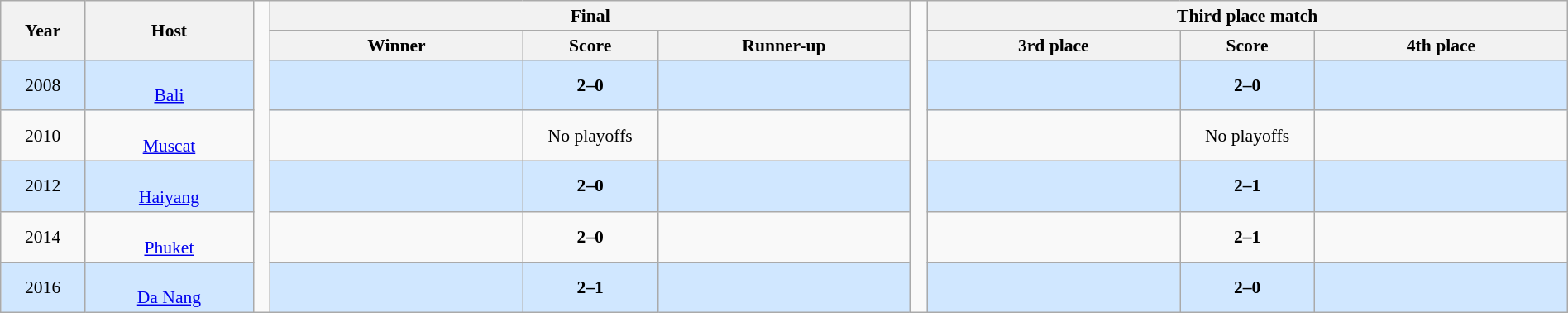<table class="wikitable" style="font-size:90%; width: 100%; text-align: center;">
<tr>
<th rowspan=2 width=5%>Year</th>
<th rowspan=2 width=10%>Host</th>
<td width=1% rowspan=7></td>
<th colspan=3>Final</th>
<td width=1% rowspan=7></td>
<th colspan=3>Third place match</th>
</tr>
<tr>
<th width=15%>Winner</th>
<th width=8%>Score</th>
<th width=15%>Runner-up</th>
<th width=15%>3rd place</th>
<th width=8%>Score</th>
<th width=15%>4th place</th>
</tr>
<tr bgcolor=#D0E7FF>
<td>2008<br></td>
<td><br><a href='#'>Bali</a></td>
<td><strong></strong></td>
<td><strong>2–0</strong></td>
<td></td>
<td></td>
<td><strong>2–0</strong></td>
<td></td>
</tr>
<tr>
<td>2010<br></td>
<td><br><a href='#'>Muscat</a></td>
<td><strong></strong></td>
<td><span>No playoffs</span></td>
<td></td>
<td></td>
<td><span>No playoffs</span></td>
<td></td>
</tr>
<tr bgcolor=#D0E7FF>
<td>2012<br></td>
<td><br><a href='#'>Haiyang</a></td>
<td><strong></strong></td>
<td><strong>2–0</strong></td>
<td></td>
<td></td>
<td><strong>2–1</strong></td>
<td></td>
</tr>
<tr>
<td>2014<br></td>
<td><br><a href='#'>Phuket</a></td>
<td><strong></strong></td>
<td><strong>2–0</strong></td>
<td></td>
<td></td>
<td><strong>2–1</strong></td>
<td></td>
</tr>
<tr bgcolor=#D0E7FF>
<td>2016<br></td>
<td><br><a href='#'>Da Nang</a></td>
<td><strong></strong></td>
<td><strong>2–1</strong></td>
<td></td>
<td></td>
<td><strong>2–0</strong></td>
<td></td>
</tr>
</table>
